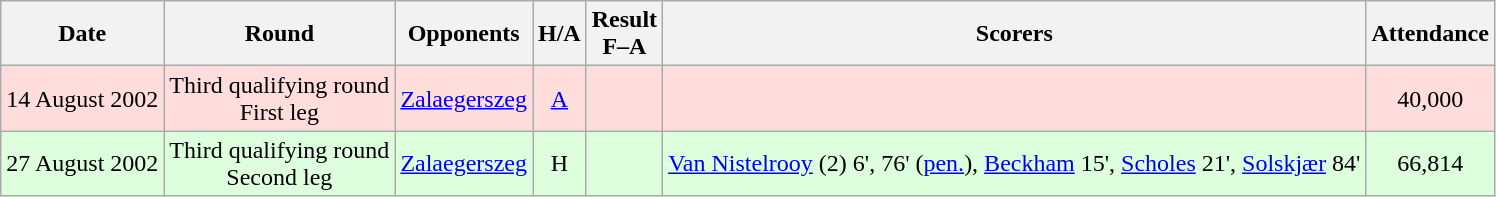<table class="wikitable" style="text-align:center">
<tr>
<th>Date</th>
<th>Round</th>
<th>Opponents</th>
<th>H/A</th>
<th>Result<br>F–A</th>
<th>Scorers</th>
<th>Attendance</th>
</tr>
<tr bgcolor="#ffdddd">
<td>14 August 2002</td>
<td>Third qualifying round<br>First leg</td>
<td><a href='#'>Zalaegerszeg</a></td>
<td><a href='#'>A</a></td>
<td></td>
<td></td>
<td>40,000</td>
</tr>
<tr bgcolor="#ddffdd">
<td>27 August 2002</td>
<td>Third qualifying round<br>Second leg</td>
<td><a href='#'>Zalaegerszeg</a></td>
<td>H</td>
<td></td>
<td><a href='#'>Van Nistelrooy</a> (2) 6', 76' (<a href='#'>pen.</a>), <a href='#'>Beckham</a> 15', <a href='#'>Scholes</a> 21', <a href='#'>Solskjær</a> 84'</td>
<td>66,814</td>
</tr>
</table>
